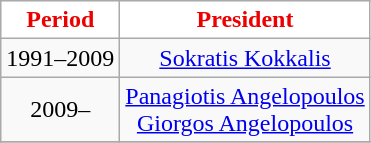<table class="wikitable" style="text-align: center">
<tr>
<th style="color:#ED0000; background:#FFFFFF;">Period</th>
<th style="color:#ED0000; background:#FFFFFF;">President</th>
</tr>
<tr>
<td>1991–2009</td>
<td><a href='#'>Sokratis Kokkalis</a></td>
</tr>
<tr>
<td>2009–</td>
<td><a href='#'>Panagiotis Angelopoulos</a><br><a href='#'>Giorgos Angelopoulos</a></td>
</tr>
<tr>
</tr>
</table>
